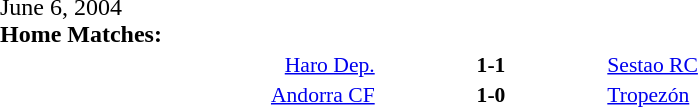<table width=100% cellspacing=1>
<tr>
<th width=20%></th>
<th width=12%></th>
<th width=20%></th>
<th></th>
</tr>
<tr>
<td>June 6, 2004<br><strong>Home Matches:</strong></td>
</tr>
<tr style=font-size:90%>
<td align=right><a href='#'>Haro Dep.</a></td>
<td align=center><strong>1-1</strong></td>
<td><a href='#'>Sestao RC</a></td>
</tr>
<tr style=font-size:90%>
<td align=right><a href='#'>Andorra CF</a></td>
<td align=center><strong>1-0</strong></td>
<td><a href='#'>Tropezón</a></td>
</tr>
</table>
